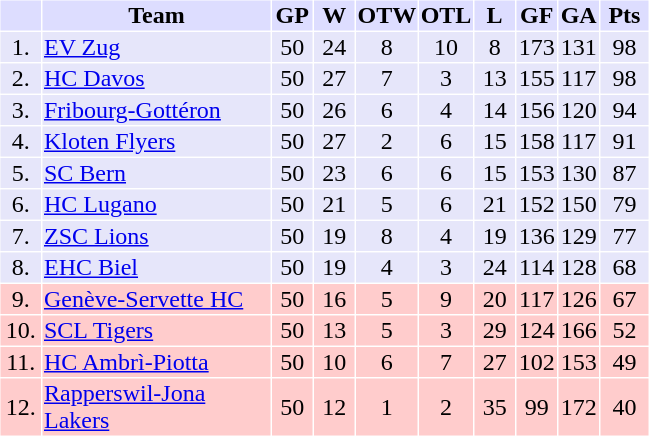<table border="0" cellpadding="1" cellspacing="1" style="text-align: center;">
<tr style="background:#DDDDFF;">
<th width="25px"></th>
<th width="150px">Team</th>
<th width="25px">GP</th>
<th width="25px">W</th>
<th width="25px">OTW</th>
<th width="25px">OTL</th>
<th width="25px">L</th>
<th width="25px">GF</th>
<th width="25px">GA</th>
<th width="30px">Pts</th>
</tr>
<tr style="background:#e6e6fa;">
<td>1.</td>
<td style="text-align: left;"><a href='#'>EV Zug</a></td>
<td>50</td>
<td>24</td>
<td>8</td>
<td>10</td>
<td>8</td>
<td>173</td>
<td>131</td>
<td>98</td>
</tr>
<tr style="background:#e6e6fa;">
<td>2.</td>
<td style="text-align: left;"><a href='#'>HC Davos</a></td>
<td>50</td>
<td>27</td>
<td>7</td>
<td>3</td>
<td>13</td>
<td>155</td>
<td>117</td>
<td>98</td>
</tr>
<tr style="background:#e6e6fa;">
<td>3.</td>
<td style="text-align: left;"><a href='#'>Fribourg-Gottéron</a></td>
<td>50</td>
<td>26</td>
<td>6</td>
<td>4</td>
<td>14</td>
<td>156</td>
<td>120</td>
<td>94</td>
</tr>
<tr style="background:#e6e6fa;">
<td>4.</td>
<td style="text-align: left;"><a href='#'>Kloten Flyers</a></td>
<td>50</td>
<td>27</td>
<td>2</td>
<td>6</td>
<td>15</td>
<td>158</td>
<td>117</td>
<td>91</td>
</tr>
<tr style="background:#e6e6fa;">
<td>5.</td>
<td style="text-align: left;"><a href='#'>SC Bern</a></td>
<td>50</td>
<td>23</td>
<td>6</td>
<td>6</td>
<td>15</td>
<td>153</td>
<td>130</td>
<td>87</td>
</tr>
<tr style="background:#e6e6fa;">
<td>6.</td>
<td style="text-align: left;"><a href='#'>HC Lugano</a></td>
<td>50</td>
<td>21</td>
<td>5</td>
<td>6</td>
<td>21</td>
<td>152</td>
<td>150</td>
<td>79</td>
</tr>
<tr style="background:#e6e6fa;">
<td>7.</td>
<td style="text-align: left;"><a href='#'>ZSC Lions</a></td>
<td>50</td>
<td>19</td>
<td>8</td>
<td>4</td>
<td>19</td>
<td>136</td>
<td>129</td>
<td>77</td>
</tr>
<tr style="background:#e6e6fa;">
<td>8.</td>
<td style="text-align: left;"><a href='#'>EHC Biel</a></td>
<td>50</td>
<td>19</td>
<td>4</td>
<td>3</td>
<td>24</td>
<td>114</td>
<td>128</td>
<td>68</td>
</tr>
<tr style="background:#ffcccc;">
<td>9.</td>
<td style="text-align: left;"><a href='#'>Genève-Servette HC</a></td>
<td>50</td>
<td>16</td>
<td>5</td>
<td>9</td>
<td>20</td>
<td>117</td>
<td>126</td>
<td>67</td>
</tr>
<tr style="background:#ffcccc;">
<td>10.</td>
<td style="text-align: left;"><a href='#'>SCL Tigers</a></td>
<td>50</td>
<td>13</td>
<td>5</td>
<td>3</td>
<td>29</td>
<td>124</td>
<td>166</td>
<td>52</td>
</tr>
<tr style="background:#ffcccc;">
<td>11.</td>
<td style="text-align: left;"><a href='#'>HC Ambrì-Piotta</a></td>
<td>50</td>
<td>10</td>
<td>6</td>
<td>7</td>
<td>27</td>
<td>102</td>
<td>153</td>
<td>49</td>
</tr>
<tr style="background:#ffcccc;">
<td>12.</td>
<td style="text-align: left;"><a href='#'>Rapperswil-Jona Lakers</a></td>
<td>50</td>
<td>12</td>
<td>1</td>
<td>2</td>
<td>35</td>
<td>99</td>
<td>172</td>
<td>40</td>
</tr>
</table>
